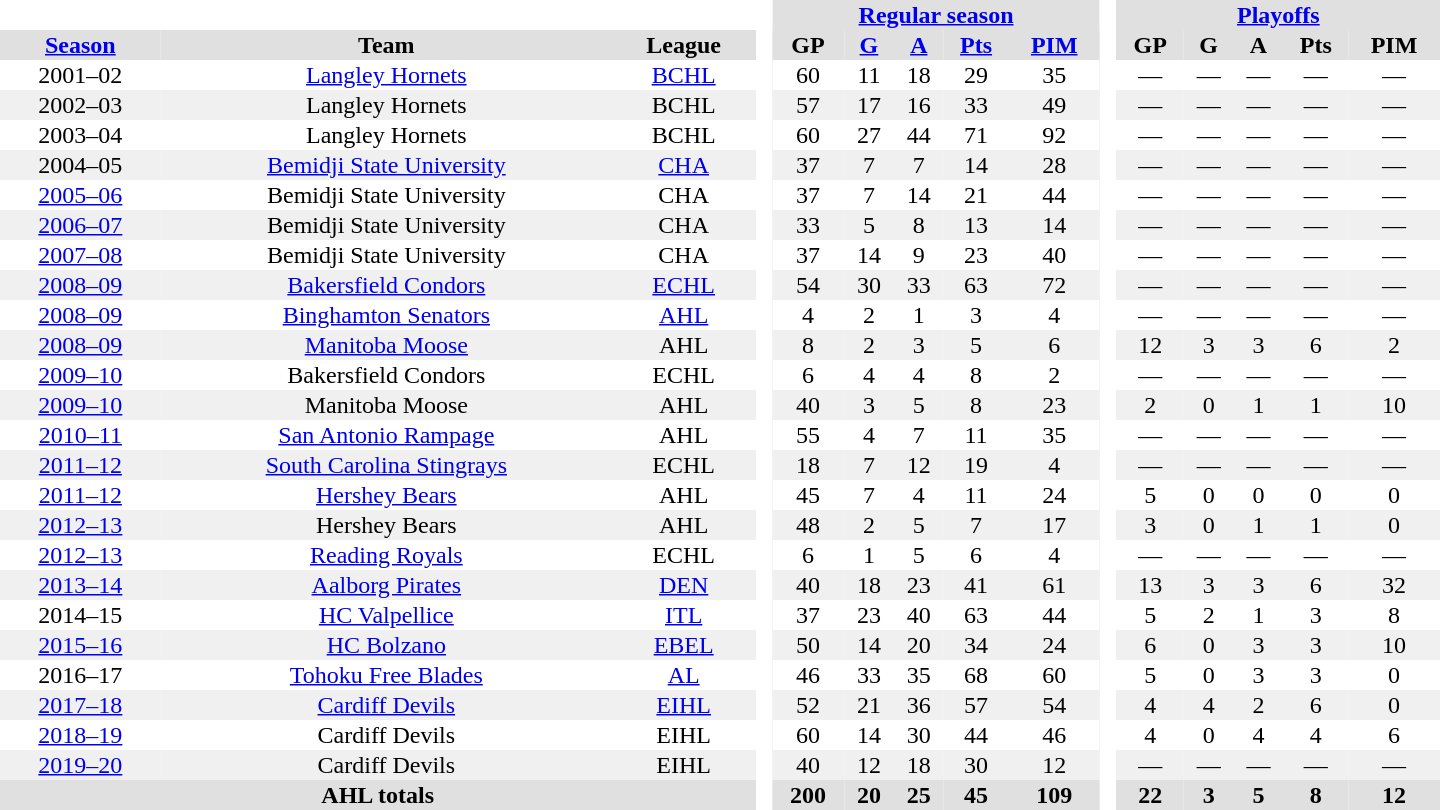<table border="0" cellpadding="1" cellspacing="0" style="text-align:center; width:60em;">
<tr style="background:#e0e0e0;">
<th colspan="3"  bgcolor="#ffffff"> </th>
<th rowspan="99" bgcolor="#ffffff"> </th>
<th colspan="5"><a href='#'>Regular season</a></th>
<th rowspan="99" bgcolor="#ffffff"> </th>
<th colspan="5"><a href='#'>Playoffs</a></th>
</tr>
<tr style="background:#e0e0e0;">
<th><a href='#'>Season</a></th>
<th>Team</th>
<th>League</th>
<th>GP</th>
<th><a href='#'>G</a></th>
<th><a href='#'>A</a></th>
<th><a href='#'>Pts</a></th>
<th><a href='#'>PIM</a></th>
<th>GP</th>
<th>G</th>
<th>A</th>
<th>Pts</th>
<th>PIM</th>
</tr>
<tr>
<td>2001–02</td>
<td><a href='#'>Langley Hornets</a></td>
<td><a href='#'>BCHL</a></td>
<td>60</td>
<td>11</td>
<td>18</td>
<td>29</td>
<td>35</td>
<td>—</td>
<td>—</td>
<td>—</td>
<td>—</td>
<td>—</td>
</tr>
<tr style="background:#f0f0f0;">
<td>2002–03</td>
<td>Langley Hornets</td>
<td>BCHL</td>
<td>57</td>
<td>17</td>
<td>16</td>
<td>33</td>
<td>49</td>
<td>—</td>
<td>—</td>
<td>—</td>
<td>—</td>
<td>—</td>
</tr>
<tr>
<td>2003–04</td>
<td>Langley Hornets</td>
<td>BCHL</td>
<td>60</td>
<td>27</td>
<td>44</td>
<td>71</td>
<td>92</td>
<td>—</td>
<td>—</td>
<td>—</td>
<td>—</td>
<td>—</td>
</tr>
<tr style="background:#f0f0f0;">
<td>2004–05</td>
<td><a href='#'>Bemidji State University</a></td>
<td><a href='#'>CHA</a></td>
<td>37</td>
<td>7</td>
<td>7</td>
<td>14</td>
<td>28</td>
<td>—</td>
<td>—</td>
<td>—</td>
<td>—</td>
<td>—</td>
</tr>
<tr>
<td><a href='#'>2005–06</a></td>
<td>Bemidji State University</td>
<td>CHA</td>
<td>37</td>
<td>7</td>
<td>14</td>
<td>21</td>
<td>44</td>
<td>—</td>
<td>—</td>
<td>—</td>
<td>—</td>
<td>—</td>
</tr>
<tr style="background:#f0f0f0;">
<td><a href='#'>2006–07</a></td>
<td>Bemidji State University</td>
<td>CHA</td>
<td>33</td>
<td>5</td>
<td>8</td>
<td>13</td>
<td>14</td>
<td>—</td>
<td>—</td>
<td>—</td>
<td>—</td>
<td>—</td>
</tr>
<tr>
<td><a href='#'>2007–08</a></td>
<td>Bemidji State University</td>
<td>CHA</td>
<td>37</td>
<td>14</td>
<td>9</td>
<td>23</td>
<td>40</td>
<td>—</td>
<td>—</td>
<td>—</td>
<td>—</td>
<td>—</td>
</tr>
<tr style="background:#f0f0f0;">
<td><a href='#'>2008–09</a></td>
<td><a href='#'>Bakersfield Condors</a></td>
<td><a href='#'>ECHL</a></td>
<td>54</td>
<td>30</td>
<td>33</td>
<td>63</td>
<td>72</td>
<td>—</td>
<td>—</td>
<td>—</td>
<td>—</td>
<td>—</td>
</tr>
<tr>
<td><a href='#'>2008–09</a></td>
<td><a href='#'>Binghamton Senators</a></td>
<td><a href='#'>AHL</a></td>
<td>4</td>
<td>2</td>
<td>1</td>
<td>3</td>
<td>4</td>
<td>—</td>
<td>—</td>
<td>—</td>
<td>—</td>
<td>—</td>
</tr>
<tr style="background:#f0f0f0;">
<td><a href='#'>2008–09</a></td>
<td><a href='#'>Manitoba Moose</a></td>
<td>AHL</td>
<td>8</td>
<td>2</td>
<td>3</td>
<td>5</td>
<td>6</td>
<td>12</td>
<td>3</td>
<td>3</td>
<td>6</td>
<td>2</td>
</tr>
<tr>
<td><a href='#'>2009–10</a></td>
<td>Bakersfield Condors</td>
<td>ECHL</td>
<td>6</td>
<td>4</td>
<td>4</td>
<td>8</td>
<td>2</td>
<td>—</td>
<td>—</td>
<td>—</td>
<td>—</td>
<td>—</td>
</tr>
<tr style="background:#f0f0f0;">
<td><a href='#'>2009–10</a></td>
<td>Manitoba Moose</td>
<td>AHL</td>
<td>40</td>
<td>3</td>
<td>5</td>
<td>8</td>
<td>23</td>
<td>2</td>
<td>0</td>
<td>1</td>
<td>1</td>
<td>10</td>
</tr>
<tr>
<td><a href='#'>2010–11</a></td>
<td><a href='#'>San Antonio Rampage</a></td>
<td>AHL</td>
<td>55</td>
<td>4</td>
<td>7</td>
<td>11</td>
<td>35</td>
<td>—</td>
<td>—</td>
<td>—</td>
<td>—</td>
<td>—</td>
</tr>
<tr style="background:#f0f0f0;">
<td><a href='#'>2011–12</a></td>
<td><a href='#'>South Carolina Stingrays</a></td>
<td>ECHL</td>
<td>18</td>
<td>7</td>
<td>12</td>
<td>19</td>
<td>4</td>
<td>—</td>
<td>—</td>
<td>—</td>
<td>—</td>
<td>—</td>
</tr>
<tr>
<td><a href='#'>2011–12</a></td>
<td><a href='#'>Hershey Bears</a></td>
<td>AHL</td>
<td>45</td>
<td>7</td>
<td>4</td>
<td>11</td>
<td>24</td>
<td>5</td>
<td>0</td>
<td>0</td>
<td>0</td>
<td>0</td>
</tr>
<tr style="background:#f0f0f0;">
<td><a href='#'>2012–13</a></td>
<td>Hershey Bears</td>
<td>AHL</td>
<td>48</td>
<td>2</td>
<td>5</td>
<td>7</td>
<td>17</td>
<td>3</td>
<td>0</td>
<td>1</td>
<td>1</td>
<td>0</td>
</tr>
<tr>
<td><a href='#'>2012–13</a></td>
<td><a href='#'>Reading Royals</a></td>
<td>ECHL</td>
<td>6</td>
<td>1</td>
<td>5</td>
<td>6</td>
<td>4</td>
<td>—</td>
<td>—</td>
<td>—</td>
<td>—</td>
<td>—</td>
</tr>
<tr style="background:#f0f0f0;">
<td><a href='#'>2013–14</a></td>
<td><a href='#'>Aalborg Pirates</a></td>
<td><a href='#'>DEN</a></td>
<td>40</td>
<td>18</td>
<td>23</td>
<td>41</td>
<td>61</td>
<td>13</td>
<td>3</td>
<td>3</td>
<td>6</td>
<td>32</td>
</tr>
<tr>
<td>2014–15</td>
<td><a href='#'>HC Valpellice</a></td>
<td><a href='#'>ITL</a></td>
<td>37</td>
<td>23</td>
<td>40</td>
<td>63</td>
<td>44</td>
<td>5</td>
<td>2</td>
<td>1</td>
<td>3</td>
<td>8</td>
</tr>
<tr style="background:#f0f0f0;">
<td><a href='#'>2015–16</a></td>
<td><a href='#'>HC Bolzano</a></td>
<td><a href='#'>EBEL</a></td>
<td>50</td>
<td>14</td>
<td>20</td>
<td>34</td>
<td>24</td>
<td>6</td>
<td>0</td>
<td>3</td>
<td>3</td>
<td>10</td>
</tr>
<tr>
<td>2016–17</td>
<td><a href='#'>Tohoku Free Blades</a></td>
<td><a href='#'>AL</a></td>
<td>46</td>
<td>33</td>
<td>35</td>
<td>68</td>
<td>60</td>
<td>5</td>
<td>0</td>
<td>3</td>
<td>3</td>
<td>0</td>
</tr>
<tr>
</tr>
<tr style="background:#f0f0f0;">
<td><a href='#'>2017–18</a></td>
<td><a href='#'>Cardiff Devils</a></td>
<td><a href='#'>EIHL</a></td>
<td>52</td>
<td>21</td>
<td>36</td>
<td>57</td>
<td>54</td>
<td>4</td>
<td>4</td>
<td>2</td>
<td>6</td>
<td>0</td>
</tr>
<tr>
<td><a href='#'>2018–19</a></td>
<td>Cardiff Devils</td>
<td>EIHL</td>
<td>60</td>
<td>14</td>
<td>30</td>
<td>44</td>
<td>46</td>
<td>4</td>
<td>0</td>
<td>4</td>
<td>4</td>
<td>6</td>
</tr>
<tr>
</tr>
<tr style="background:#f0f0f0;">
<td><a href='#'>2019–20</a></td>
<td>Cardiff Devils</td>
<td>EIHL</td>
<td>40</td>
<td>12</td>
<td>18</td>
<td>30</td>
<td>12</td>
<td>—</td>
<td>—</td>
<td>—</td>
<td>—</td>
<td>—</td>
</tr>
<tr ALIGN="center" bgcolor="#e0e0e0">
<th colspan="3">AHL totals</th>
<th>200</th>
<th>20</th>
<th>25</th>
<th>45</th>
<th>109</th>
<th>22</th>
<th>3</th>
<th>5</th>
<th>8</th>
<th>12</th>
</tr>
</table>
